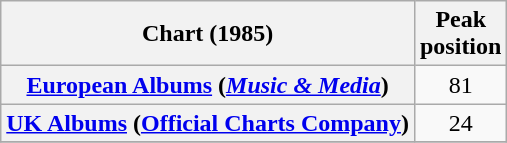<table class="wikitable sortable plainrowheaders" style="text-align:center">
<tr>
<th scope="col">Chart (1985)</th>
<th scope="col">Peak<br>position</th>
</tr>
<tr>
<th scope="row"><a href='#'>European Albums</a> (<em><a href='#'>Music & Media</a></em>)</th>
<td>81</td>
</tr>
<tr>
<th scope="row"><a href='#'>UK Albums</a> (<a href='#'>Official Charts Company</a>)</th>
<td>24</td>
</tr>
<tr>
</tr>
</table>
